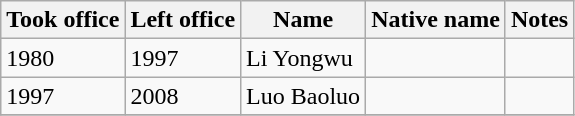<table class="wikitable">
<tr>
<th>Took office</th>
<th>Left office</th>
<th>Name</th>
<th>Native name</th>
<th>Notes</th>
</tr>
<tr>
<td>1980</td>
<td>1997</td>
<td>Li Yongwu</td>
<td></td>
<td></td>
</tr>
<tr>
<td>1997</td>
<td>2008</td>
<td>Luo Baoluo</td>
<td></td>
<td></td>
</tr>
<tr>
</tr>
</table>
